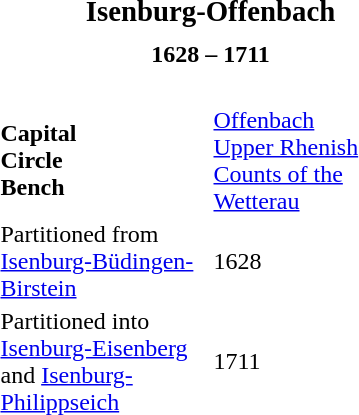<table align="right" class="toccolours">
<tr>
<td colspan=2 align="center"><big><strong>Isenburg-Offenbach</strong></big></td>
</tr>
<tr>
<td colspan=2 align="center"></td>
</tr>
<tr>
<td colspan=2 align="center"><strong>1628 – 1711</strong></td>
</tr>
<tr>
<td><br></td>
</tr>
<tr>
<td width=138px><strong>Capital<br>Circle<br>Bench</strong></td>
<td width=138px><a href='#'>Offenbach</a><br><a href='#'>Upper Rhenish</a><br><a href='#'>Counts of the Wetterau</a></td>
</tr>
<tr>
<td>Partitioned from <a href='#'>Isenburg-Büdingen-Birstein</a></td>
<td>1628</td>
</tr>
<tr>
<td>Partitioned into <a href='#'>Isenburg-Eisenberg</a> and <a href='#'>Isenburg-Philippseich</a></td>
<td>1711</td>
</tr>
<tr>
</tr>
</table>
